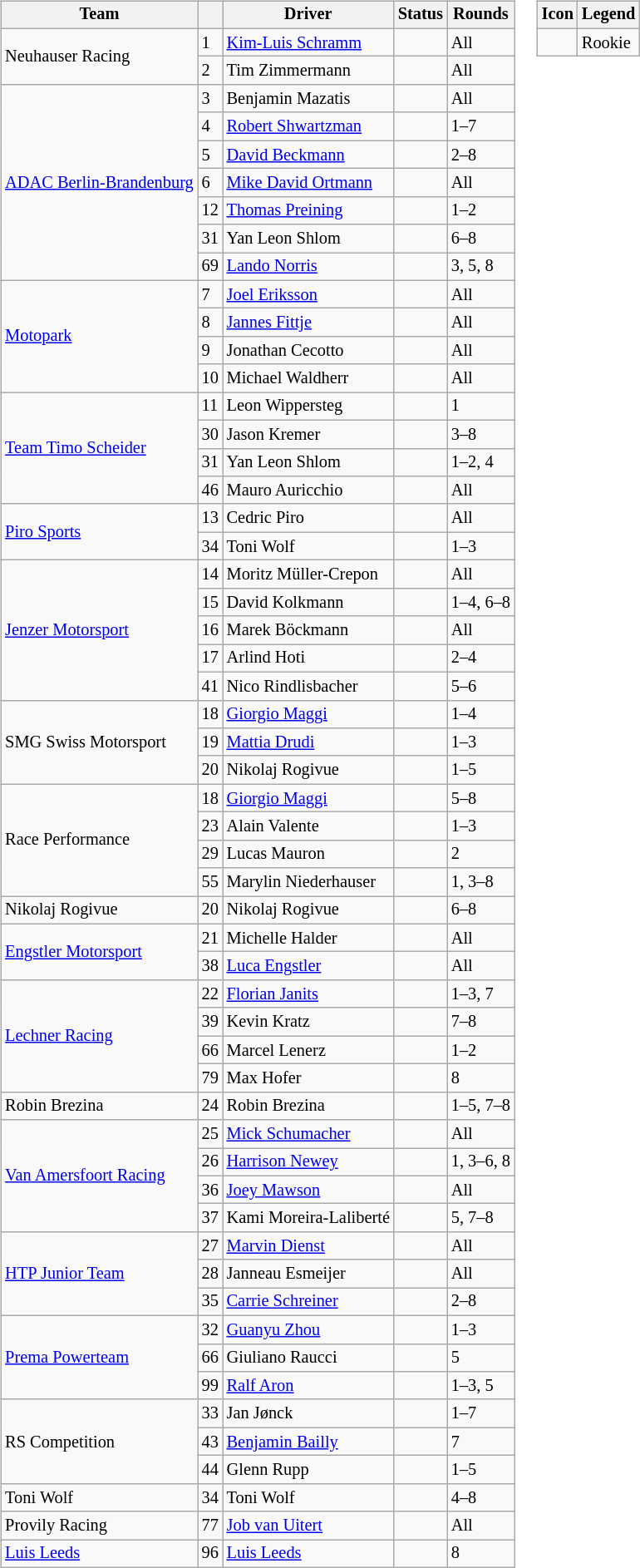<table>
<tr>
<td><br><table class="wikitable" style="font-size: 85%;">
<tr>
<th>Team</th>
<th></th>
<th>Driver</th>
<th>Status</th>
<th>Rounds</th>
</tr>
<tr>
<td rowspan=2> Neuhauser Racing</td>
<td>1</td>
<td> <a href='#'>Kim-Luis Schramm</a></td>
<td></td>
<td>All</td>
</tr>
<tr>
<td>2</td>
<td> Tim Zimmermann</td>
<td></td>
<td>All</td>
</tr>
<tr>
<td rowspan=7 nowrap> <a href='#'>ADAC Berlin-Brandenburg</a></td>
<td>3</td>
<td> Benjamin Mazatis</td>
<td style="text-align:center"></td>
<td>All</td>
</tr>
<tr>
<td>4</td>
<td> <a href='#'>Robert Shwartzman</a></td>
<td></td>
<td>1–7</td>
</tr>
<tr>
<td>5</td>
<td> <a href='#'>David Beckmann</a></td>
<td style="text-align:center"></td>
<td>2–8</td>
</tr>
<tr>
<td>6</td>
<td nowrap> <a href='#'>Mike David Ortmann</a></td>
<td style="text-align:center"></td>
<td>All</td>
</tr>
<tr>
<td>12</td>
<td> <a href='#'>Thomas Preining</a></td>
<td style="text-align:center"></td>
<td>1–2</td>
</tr>
<tr>
<td>31</td>
<td> Yan Leon Shlom</td>
<td style="text-align:center"></td>
<td>6–8</td>
</tr>
<tr>
<td>69</td>
<td> <a href='#'>Lando Norris</a></td>
<td style="text-align:center"></td>
<td>3, 5, 8</td>
</tr>
<tr>
<td rowspan=4> <a href='#'>Motopark</a></td>
<td>7</td>
<td> <a href='#'>Joel Eriksson</a></td>
<td></td>
<td>All</td>
</tr>
<tr>
<td>8</td>
<td> <a href='#'>Jannes Fittje</a></td>
<td style="text-align:center"></td>
<td>All</td>
</tr>
<tr>
<td>9</td>
<td> Jonathan Cecotto</td>
<td style="text-align:center"></td>
<td>All</td>
</tr>
<tr>
<td>10</td>
<td> Michael Waldherr</td>
<td></td>
<td>All</td>
</tr>
<tr>
<td rowspan=4> <a href='#'>Team Timo Scheider</a></td>
<td>11</td>
<td> Leon Wippersteg</td>
<td style="text-align:center"></td>
<td>1</td>
</tr>
<tr>
<td>30</td>
<td> Jason Kremer</td>
<td></td>
<td>3–8</td>
</tr>
<tr>
<td>31</td>
<td> Yan Leon Shlom</td>
<td style="text-align:center"></td>
<td>1–2, 4</td>
</tr>
<tr>
<td>46</td>
<td> Mauro Auricchio</td>
<td></td>
<td>All</td>
</tr>
<tr>
<td rowspan=2> <a href='#'>Piro Sports</a></td>
<td>13</td>
<td> Cedric Piro</td>
<td></td>
<td>All</td>
</tr>
<tr>
<td>34</td>
<td> Toni Wolf</td>
<td style="text-align:center"></td>
<td>1–3</td>
</tr>
<tr>
<td rowspan=5> <a href='#'>Jenzer Motorsport</a></td>
<td>14</td>
<td> Moritz Müller-Crepon</td>
<td></td>
<td>All</td>
</tr>
<tr>
<td>15</td>
<td> David Kolkmann</td>
<td></td>
<td>1–4, 6–8</td>
</tr>
<tr>
<td>16</td>
<td> Marek Böckmann</td>
<td></td>
<td>All</td>
</tr>
<tr>
<td>17</td>
<td> Arlind Hoti</td>
<td style="text-align:center"></td>
<td>2–4</td>
</tr>
<tr>
<td>41</td>
<td> Nico Rindlisbacher</td>
<td style="text-align:center"></td>
<td>5–6</td>
</tr>
<tr>
<td rowspan=3> SMG Swiss Motorsport</td>
<td>18</td>
<td> <a href='#'>Giorgio Maggi</a></td>
<td></td>
<td>1–4</td>
</tr>
<tr>
<td>19</td>
<td> <a href='#'>Mattia Drudi</a></td>
<td></td>
<td>1–3</td>
</tr>
<tr>
<td>20</td>
<td> Nikolaj Rogivue</td>
<td></td>
<td>1–5</td>
</tr>
<tr>
<td rowspan=4> Race Performance</td>
<td>18</td>
<td> <a href='#'>Giorgio Maggi</a></td>
<td></td>
<td>5–8</td>
</tr>
<tr>
<td>23</td>
<td> Alain Valente</td>
<td></td>
<td>1–3</td>
</tr>
<tr>
<td>29</td>
<td> Lucas Mauron</td>
<td></td>
<td>2</td>
</tr>
<tr>
<td>55</td>
<td> Marylin Niederhauser</td>
<td></td>
<td>1, 3–8</td>
</tr>
<tr>
<td> Nikolaj Rogivue</td>
<td>20</td>
<td> Nikolaj Rogivue</td>
<td></td>
<td>6–8</td>
</tr>
<tr>
<td rowspan=2> <a href='#'>Engstler Motorsport</a></td>
<td>21</td>
<td> Michelle Halder</td>
<td></td>
<td>All</td>
</tr>
<tr>
<td>38</td>
<td> <a href='#'>Luca Engstler</a></td>
<td style="text-align:center"></td>
<td>All</td>
</tr>
<tr>
<td rowspan=4> <a href='#'>Lechner Racing</a></td>
<td>22</td>
<td> <a href='#'>Florian Janits</a></td>
<td></td>
<td>1–3, 7</td>
</tr>
<tr>
<td>39</td>
<td> Kevin Kratz</td>
<td></td>
<td>7–8</td>
</tr>
<tr>
<td>66</td>
<td> Marcel Lenerz</td>
<td></td>
<td>1–2</td>
</tr>
<tr>
<td>79</td>
<td> Max Hofer</td>
<td style="text-align:center"></td>
<td>8</td>
</tr>
<tr>
<td> Robin Brezina</td>
<td>24</td>
<td> Robin Brezina</td>
<td style="text-align:center"></td>
<td>1–5, 7–8</td>
</tr>
<tr>
<td rowspan=4> <a href='#'>Van Amersfoort Racing</a></td>
<td>25</td>
<td> <a href='#'>Mick Schumacher</a></td>
<td style="text-align:center"></td>
<td>All</td>
</tr>
<tr>
<td>26</td>
<td> <a href='#'>Harrison Newey</a></td>
<td></td>
<td>1, 3–6, 8</td>
</tr>
<tr>
<td>36</td>
<td> <a href='#'>Joey Mawson</a></td>
<td></td>
<td>All</td>
</tr>
<tr>
<td>37</td>
<td> Kami Moreira-Laliberté</td>
<td style="text-align:center"></td>
<td>5, 7–8</td>
</tr>
<tr>
<td rowspan=3> <a href='#'>HTP Junior Team</a></td>
<td>27</td>
<td> <a href='#'>Marvin Dienst</a></td>
<td></td>
<td>All</td>
</tr>
<tr>
<td>28</td>
<td> Janneau Esmeijer</td>
<td></td>
<td>All</td>
</tr>
<tr>
<td>35</td>
<td> <a href='#'>Carrie Schreiner</a></td>
<td style="text-align:center"></td>
<td>2–8</td>
</tr>
<tr>
<td rowspan=3> <a href='#'>Prema Powerteam</a></td>
<td>32</td>
<td> <a href='#'>Guanyu Zhou</a></td>
<td style="text-align:center"></td>
<td>1–3</td>
</tr>
<tr>
<td>66</td>
<td> Giuliano Raucci</td>
<td style="text-align:center"></td>
<td>5</td>
</tr>
<tr>
<td>99</td>
<td> <a href='#'>Ralf Aron</a></td>
<td></td>
<td>1–3, 5</td>
</tr>
<tr>
<td rowspan=3> RS Competition</td>
<td>33</td>
<td> Jan Jønck</td>
<td></td>
<td>1–7</td>
</tr>
<tr>
<td>43</td>
<td> <a href='#'>Benjamin  Bailly</a></td>
<td></td>
<td>7</td>
</tr>
<tr>
<td>44</td>
<td> Glenn Rupp</td>
<td style="text-align:center"></td>
<td>1–5</td>
</tr>
<tr>
<td> Toni Wolf</td>
<td>34</td>
<td> Toni Wolf</td>
<td style="text-align:center"></td>
<td>4–8</td>
</tr>
<tr>
<td> Provily Racing</td>
<td>77</td>
<td> <a href='#'>Job van Uitert</a></td>
<td style="text-align:center"></td>
<td>All</td>
</tr>
<tr>
<td> <a href='#'>Luis Leeds</a></td>
<td>96</td>
<td> <a href='#'>Luis Leeds</a></td>
<td style="text-align:center"></td>
<td>8</td>
</tr>
</table>
</td>
<td style="vertical-align:top"><br><table class="wikitable" style="font-size: 85%;">
<tr>
<th>Icon</th>
<th>Legend</th>
</tr>
<tr>
<td style="text-align:center"></td>
<td>Rookie</td>
</tr>
</table>
</td>
</tr>
</table>
